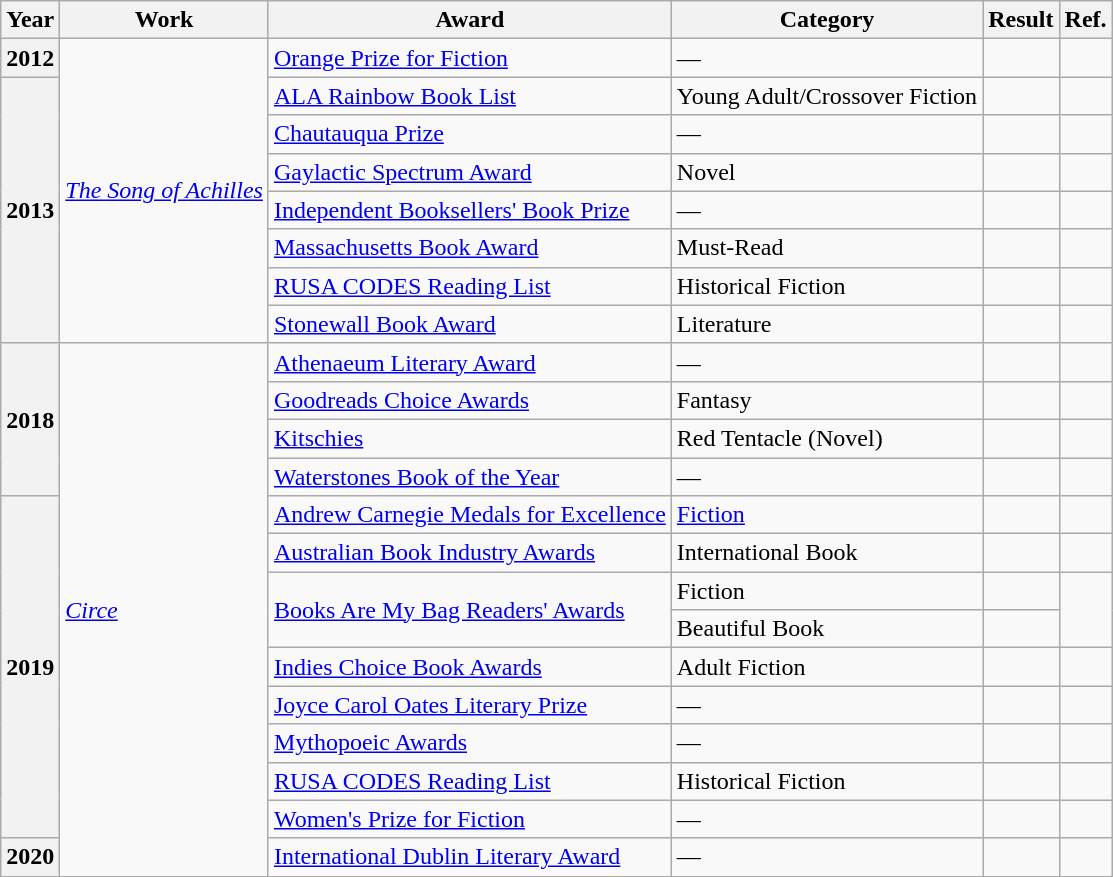<table class="wikitable sortable">
<tr>
<th>Year</th>
<th>Work</th>
<th>Award</th>
<th>Category</th>
<th>Result</th>
<th>Ref.</th>
</tr>
<tr>
<th rowspan="1">2012</th>
<td rowspan="8"><em><a href='#'>The Song of Achilles</a></em></td>
<td><a href='#'>Orange Prize for Fiction</a></td>
<td>—</td>
<td></td>
<td></td>
</tr>
<tr>
<th rowspan="7">2013</th>
<td><a href='#'>ALA Rainbow Book List</a></td>
<td>Young Adult/Crossover Fiction</td>
<td></td>
<td></td>
</tr>
<tr>
<td><a href='#'>Chautauqua Prize</a></td>
<td>—</td>
<td></td>
<td></td>
</tr>
<tr>
<td><a href='#'>Gaylactic Spectrum Award</a></td>
<td>Novel</td>
<td></td>
<td></td>
</tr>
<tr>
<td><a href='#'>Independent Booksellers' Book Prize</a></td>
<td>—</td>
<td></td>
<td></td>
</tr>
<tr>
<td><a href='#'>Massachusetts Book Award</a></td>
<td>Must-Read</td>
<td></td>
<td></td>
</tr>
<tr>
<td><a href='#'>RUSA CODES Reading List</a></td>
<td>Historical Fiction</td>
<td></td>
<td></td>
</tr>
<tr>
<td><a href='#'>Stonewall Book Award</a></td>
<td>Literature</td>
<td></td>
<td></td>
</tr>
<tr>
<th rowspan="4">2018</th>
<td rowspan="14"><em><a href='#'>Circe</a></em></td>
<td><a href='#'>Athenaeum Literary Award</a></td>
<td>—</td>
<td></td>
<td></td>
</tr>
<tr>
<td><a href='#'>Goodreads Choice Awards</a></td>
<td>Fantasy</td>
<td></td>
<td></td>
</tr>
<tr>
<td><a href='#'>Kitschies</a></td>
<td>Red Tentacle (Novel)</td>
<td></td>
<td></td>
</tr>
<tr>
<td><a href='#'>Waterstones Book of the Year</a></td>
<td>—</td>
<td></td>
<td></td>
</tr>
<tr>
<th rowspan="9">2019</th>
<td><a href='#'>Andrew Carnegie Medals for Excellence</a></td>
<td><a href='#'>Fiction</a></td>
<td></td>
<td></td>
</tr>
<tr>
<td><a href='#'>Australian Book Industry Awards</a></td>
<td>International Book</td>
<td></td>
<td></td>
</tr>
<tr>
<td rowspan="2"><a href='#'>Books Are My Bag Readers' Awards</a></td>
<td>Fiction</td>
<td></td>
<td rowspan="2"></td>
</tr>
<tr>
<td>Beautiful Book</td>
<td></td>
</tr>
<tr>
<td><a href='#'>Indies Choice Book Awards</a></td>
<td>Adult Fiction</td>
<td></td>
<td></td>
</tr>
<tr>
<td><a href='#'>Joyce Carol Oates Literary Prize</a></td>
<td>—</td>
<td></td>
<td></td>
</tr>
<tr>
<td><a href='#'>Mythopoeic Awards</a></td>
<td>—</td>
<td></td>
<td></td>
</tr>
<tr>
<td><a href='#'>RUSA CODES Reading List</a></td>
<td>Historical Fiction</td>
<td></td>
<td></td>
</tr>
<tr>
<td><a href='#'>Women's Prize for Fiction</a></td>
<td>—</td>
<td></td>
<td></td>
</tr>
<tr>
<th rowspan="1">2020</th>
<td><a href='#'>International Dublin Literary Award</a></td>
<td>—</td>
<td></td>
<td></td>
</tr>
</table>
